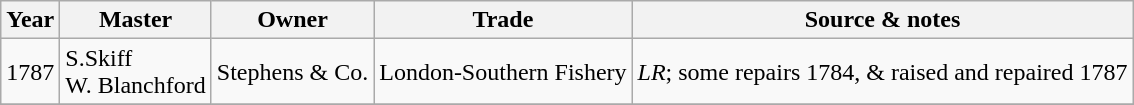<table class=" wikitable">
<tr>
<th>Year</th>
<th>Master</th>
<th>Owner</th>
<th>Trade</th>
<th>Source & notes</th>
</tr>
<tr>
<td>1787</td>
<td>S.Skiff<br>W. Blanchford</td>
<td>Stephens & Co.</td>
<td>London-Southern Fishery</td>
<td><em>LR</em>; some repairs 1784, & raised and repaired 1787</td>
</tr>
<tr>
</tr>
</table>
